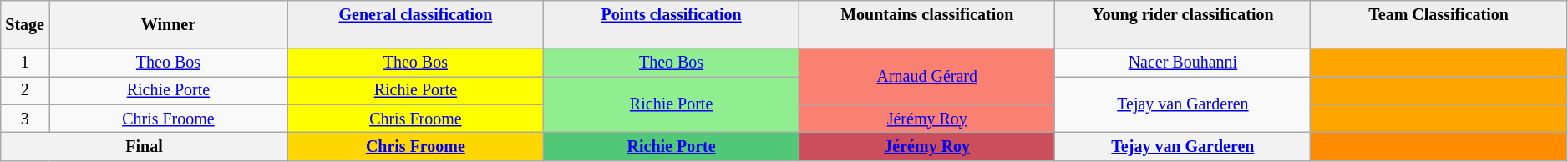<table class="wikitable" style="text-align: center; font-size:smaller;">
<tr style="background:#efefef;">
<th style="width:1%;">Stage</th>
<th style="width:14%;">Winner</th>
<th style="background:#efefef; width:15%;"><a href='#'>General classification</a><br><br></th>
<th style="background:#efefef; width:15%;"><a href='#'>Points classification</a><br><br></th>
<th style="background:#efefef; width:15%;">Mountains classification<br><br></th>
<th style="background:#efefef; width:15%;">Young rider classification<br><br></th>
<th style="background:#efefef; width:15%;">Team Classification<br><br></th>
</tr>
<tr>
<td>1</td>
<td><a href='#'>Theo Bos</a></td>
<td style="background:yellow;"><a href='#'>Theo Bos</a></td>
<td style="background:lightgreen;"><a href='#'>Theo Bos</a></td>
<td style="background:salmon;" rowspan="2"><a href='#'>Arnaud Gérard</a></td>
<td style="background:offwhite;"><a href='#'>Nacer Bouhanni</a></td>
<td style="background:orange;"></td>
</tr>
<tr>
<td>2</td>
<td><a href='#'>Richie Porte</a></td>
<td style="background:yellow;"><a href='#'>Richie Porte</a></td>
<td style="background:lightgreen;" rowspan="2"><a href='#'>Richie Porte</a></td>
<td style="background:offwhite;" rowspan="2"><a href='#'>Tejay van Garderen</a></td>
<td style="background:orange;"></td>
</tr>
<tr>
<td>3</td>
<td><a href='#'>Chris Froome</a></td>
<td style="background:yellow;"><a href='#'>Chris Froome</a></td>
<td style="background:salmon;"><a href='#'>Jérémy Roy</a></td>
<td style="background:orange;"></td>
</tr>
<tr>
<th colspan=2><strong>Final</strong></th>
<th style="background:gold;"><a href='#'>Chris Froome</a></th>
<th style="background:#50C878;"><a href='#'>Richie Porte</a></th>
<th style="background:#CC4E5C;"><a href='#'>Jérémy Roy</a></th>
<th style="background:offwhite;"><a href='#'>Tejay van Garderen</a></th>
<th style="background:#FF8C00;"></th>
</tr>
</table>
